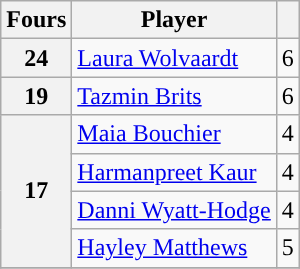<table class="wikitable sortable" style="text-align:left;">
<tr>
<th scope=col>Fours</th>
<th scope=col>Player</th>
<th scope=col></th>
</tr>
<tr>
<th>24</th>
<td> <a href='#'>Laura Wolvaardt</a></td>
<td>6</td>
</tr>
<tr>
<th>19</th>
<td> <a href='#'>Tazmin Brits</a></td>
<td>6</td>
</tr>
<tr>
<th rowspan=4>17</th>
<td> <a href='#'>Maia Bouchier</a></td>
<td>4</td>
</tr>
<tr>
<td> <a href='#'>Harmanpreet Kaur</a></td>
<td>4</td>
</tr>
<tr>
<td> <a href='#'>Danni Wyatt-Hodge</a></td>
<td>4</td>
</tr>
<tr>
<td> <a href='#'>Hayley Matthews</a></td>
<td>5</td>
</tr>
<tr>
</tr>
</table>
